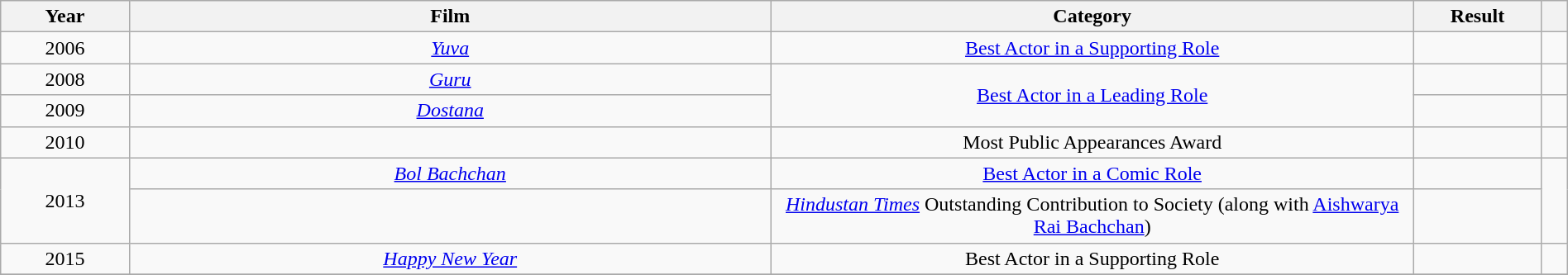<table class="wikitable sortable" style="width:100%;">
<tr>
<th style="width:5%;">Year</th>
<th style="width:25%;">Film</th>
<th style="width:25%;">Category</th>
<th style="width:5%;">Result</th>
<th style="width:1%;" class="unsortable"></th>
</tr>
<tr>
<td style="text-align:center;">2006</td>
<td style="text-align:center;"><em><a href='#'>Yuva</a></em></td>
<td style="text-align:center;"><a href='#'>Best Actor in a Supporting Role</a></td>
<td></td>
<td style="text-align:center;"></td>
</tr>
<tr>
<td style="text-align:center;">2008</td>
<td style="text-align:center;"><em><a href='#'>Guru</a></em></td>
<td style="text-align:center;" rowspan="2"><a href='#'>Best Actor in a Leading Role</a></td>
<td></td>
<td style="text-align:center;"></td>
</tr>
<tr>
<td style="text-align:center;">2009</td>
<td style="text-align:center;"><em><a href='#'>Dostana</a></em></td>
<td></td>
<td style="text-align:center;"></td>
</tr>
<tr>
<td style="text-align:center;">2010</td>
<td></td>
<td style="text-align:center;">Most Public Appearances Award</td>
<td></td>
<td style="text-align:center;"></td>
</tr>
<tr>
<td style="text-align:center;" rowspan="2">2013</td>
<td style="text-align:center;"><em><a href='#'>Bol Bachchan</a></em></td>
<td style="text-align:center;"><a href='#'>Best Actor in a Comic Role</a></td>
<td></td>
<td style="text-align:center;" rowspan="2"></td>
</tr>
<tr>
<td></td>
<td style="text-align:center;"><em><a href='#'>Hindustan Times</a></em> Outstanding Contribution to Society (along with <a href='#'>Aishwarya Rai Bachchan</a>)</td>
<td></td>
</tr>
<tr>
<td style="text-align:center;">2015</td>
<td style="text-align:center;"><em><a href='#'>Happy New Year</a></em></td>
<td style="text-align:center;">Best Actor in a Supporting Role</td>
<td></td>
<td style="text-align:center;"></td>
</tr>
<tr>
</tr>
</table>
